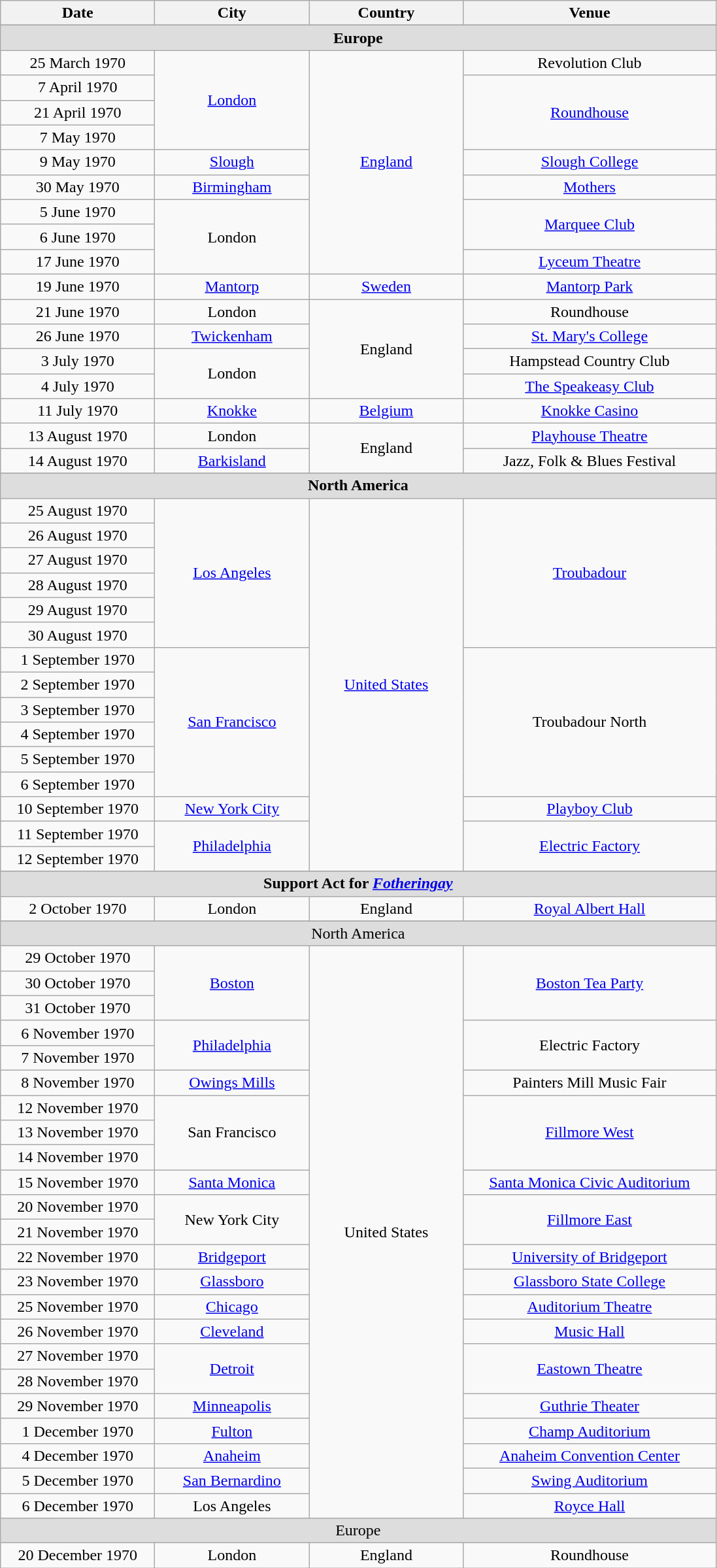<table class="wikitable" style="text-align:center;">
<tr>
<th width="150">Date</th>
<th width="150">City</th>
<th width="150">Country</th>
<th width="250">Venue</th>
</tr>
<tr>
</tr>
<tr style="background:#ddd;">
<td colspan="4"><strong>Europe</strong></td>
</tr>
<tr>
<td>25 March 1970</td>
<td rowspan="4"><a href='#'>London</a></td>
<td rowspan="9"><a href='#'>England</a></td>
<td>Revolution Club</td>
</tr>
<tr>
<td>7 April 1970</td>
<td rowspan="3"><a href='#'>Roundhouse</a></td>
</tr>
<tr>
<td>21 April 1970</td>
</tr>
<tr>
<td>7 May 1970</td>
</tr>
<tr>
<td>9 May 1970</td>
<td><a href='#'>Slough</a></td>
<td><a href='#'>Slough College</a></td>
</tr>
<tr>
<td>30 May 1970</td>
<td><a href='#'>Birmingham</a></td>
<td><a href='#'>Mothers</a></td>
</tr>
<tr>
<td>5 June 1970</td>
<td rowspan="3">London</td>
<td rowspan="2"><a href='#'>Marquee Club</a></td>
</tr>
<tr>
<td>6 June 1970</td>
</tr>
<tr>
<td>17 June 1970</td>
<td><a href='#'>Lyceum Theatre</a></td>
</tr>
<tr>
<td>19 June 1970</td>
<td><a href='#'>Mantorp</a></td>
<td><a href='#'>Sweden</a></td>
<td><a href='#'>Mantorp Park</a></td>
</tr>
<tr>
<td>21 June 1970</td>
<td>London</td>
<td rowspan="4">England</td>
<td>Roundhouse</td>
</tr>
<tr>
<td>26 June 1970</td>
<td><a href='#'>Twickenham</a></td>
<td><a href='#'>St. Mary's College</a></td>
</tr>
<tr>
<td>3 July 1970</td>
<td rowspan="2">London</td>
<td>Hampstead Country Club</td>
</tr>
<tr>
<td>4 July 1970</td>
<td><a href='#'>The Speakeasy Club</a></td>
</tr>
<tr>
<td>11 July 1970</td>
<td><a href='#'>Knokke</a></td>
<td><a href='#'>Belgium</a></td>
<td><a href='#'>Knokke Casino</a></td>
</tr>
<tr>
<td>13 August 1970</td>
<td>London</td>
<td rowspan="2">England</td>
<td><a href='#'>Playhouse Theatre</a></td>
</tr>
<tr>
<td>14 August 1970</td>
<td><a href='#'>Barkisland</a></td>
<td>Jazz, Folk & Blues Festival</td>
</tr>
<tr>
</tr>
<tr style="background:#ddd;">
<td colspan="4"><strong>North America</strong></td>
</tr>
<tr>
<td>25 August 1970</td>
<td rowspan="6"><a href='#'>Los Angeles</a></td>
<td rowspan="15"><a href='#'>United States</a></td>
<td rowspan="6"><a href='#'>Troubadour</a></td>
</tr>
<tr>
<td>26 August 1970</td>
</tr>
<tr>
<td>27 August 1970</td>
</tr>
<tr>
<td>28 August 1970</td>
</tr>
<tr>
<td>29 August 1970</td>
</tr>
<tr>
<td>30 August 1970</td>
</tr>
<tr>
<td>1 September 1970</td>
<td rowspan="6"><a href='#'>San Francisco</a></td>
<td rowspan="6">Troubadour North</td>
</tr>
<tr>
<td>2 September 1970</td>
</tr>
<tr>
<td>3 September 1970</td>
</tr>
<tr>
<td>4 September 1970</td>
</tr>
<tr>
<td>5 September 1970</td>
</tr>
<tr>
<td>6 September 1970</td>
</tr>
<tr>
<td>10 September 1970</td>
<td><a href='#'>New York City</a></td>
<td><a href='#'>Playboy Club</a></td>
</tr>
<tr>
<td>11 September 1970</td>
<td rowspan="2"><a href='#'>Philadelphia</a></td>
<td rowspan="2"><a href='#'>Electric Factory</a></td>
</tr>
<tr>
<td>12 September 1970</td>
</tr>
<tr>
</tr>
<tr style="background:#ddd;">
<td colspan="4"><strong>Support Act for <em><a href='#'>Fotheringay</a><strong><em></td>
</tr>
<tr>
<td>2 October 1970</td>
<td>London</td>
<td>England</td>
<td><a href='#'>Royal Albert Hall</a></td>
</tr>
<tr>
</tr>
<tr style="background:#ddd;">
<td colspan="4"></strong>North America<strong></td>
</tr>
<tr>
<td>29 October 1970</td>
<td rowspan="3"><a href='#'>Boston</a></td>
<td rowspan="23">United States</td>
<td rowspan="3"><a href='#'>Boston Tea Party</a></td>
</tr>
<tr>
<td>30 October 1970</td>
</tr>
<tr>
<td>31 October 1970</td>
</tr>
<tr>
<td>6 November 1970</td>
<td rowspan="2"><a href='#'>Philadelphia</a></td>
<td rowspan="2">Electric Factory</td>
</tr>
<tr>
<td>7 November 1970</td>
</tr>
<tr>
<td>8 November 1970</td>
<td><a href='#'>Owings Mills</a></td>
<td>Painters Mill Music Fair</td>
</tr>
<tr>
<td>12 November 1970</td>
<td rowspan="3">San Francisco</td>
<td rowspan="3"><a href='#'>Fillmore West</a></td>
</tr>
<tr>
<td>13 November 1970</td>
</tr>
<tr>
<td>14 November 1970</td>
</tr>
<tr>
<td>15 November 1970</td>
<td><a href='#'>Santa Monica</a></td>
<td><a href='#'>Santa Monica Civic Auditorium</a></td>
</tr>
<tr>
<td>20 November 1970</td>
<td rowspan="2">New York City</td>
<td rowspan="2"><a href='#'>Fillmore East</a></td>
</tr>
<tr>
<td>21 November 1970</td>
</tr>
<tr>
<td>22 November 1970</td>
<td><a href='#'>Bridgeport</a></td>
<td><a href='#'>University of Bridgeport</a></td>
</tr>
<tr>
<td>23 November 1970</td>
<td><a href='#'>Glassboro</a></td>
<td><a href='#'>Glassboro State College</a></td>
</tr>
<tr>
<td>25 November 1970</td>
<td><a href='#'>Chicago</a></td>
<td><a href='#'>Auditorium Theatre</a></td>
</tr>
<tr>
<td>26 November 1970</td>
<td><a href='#'>Cleveland</a></td>
<td><a href='#'>Music Hall</a></td>
</tr>
<tr>
<td>27 November 1970</td>
<td rowspan="2"><a href='#'>Detroit</a></td>
<td rowspan="2"><a href='#'>Eastown Theatre</a></td>
</tr>
<tr>
<td>28 November 1970</td>
</tr>
<tr>
<td>29 November 1970</td>
<td><a href='#'>Minneapolis</a></td>
<td><a href='#'>Guthrie Theater</a></td>
</tr>
<tr>
<td>1 December 1970</td>
<td><a href='#'>Fulton</a></td>
<td><a href='#'>Champ Auditorium</a></td>
</tr>
<tr>
<td>4 December 1970</td>
<td><a href='#'>Anaheim</a></td>
<td><a href='#'>Anaheim Convention Center</a></td>
</tr>
<tr>
<td>5 December 1970</td>
<td><a href='#'>San Bernardino</a></td>
<td><a href='#'>Swing Auditorium</a></td>
</tr>
<tr>
<td>6 December 1970</td>
<td>Los Angeles</td>
<td><a href='#'>Royce Hall</a></td>
</tr>
<tr style="background:#ddd;">
<td colspan="6"></strong>Europe<strong></td>
</tr>
<tr>
<td>20 December 1970</td>
<td>London</td>
<td>England</td>
<td>Roundhouse</td>
</tr>
</table>
